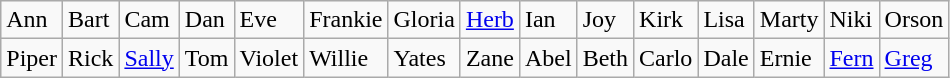<table class="wikitable">
<tr>
<td>Ann</td>
<td>Bart</td>
<td>Cam</td>
<td>Dan</td>
<td>Eve</td>
<td>Frankie</td>
<td>Gloria</td>
<td><a href='#'>Herb</a></td>
<td>Ian</td>
<td>Joy</td>
<td>Kirk</td>
<td>Lisa</td>
<td>Marty</td>
<td>Niki</td>
<td>Orson</td>
</tr>
<tr>
<td>Piper</td>
<td>Rick</td>
<td><a href='#'>Sally</a></td>
<td>Tom</td>
<td>Violet</td>
<td>Willie</td>
<td>Yates</td>
<td>Zane</td>
<td>Abel</td>
<td>Beth</td>
<td>Carlo</td>
<td>Dale</td>
<td>Ernie</td>
<td><a href='#'>Fern</a></td>
<td><a href='#'>Greg</a></td>
</tr>
</table>
